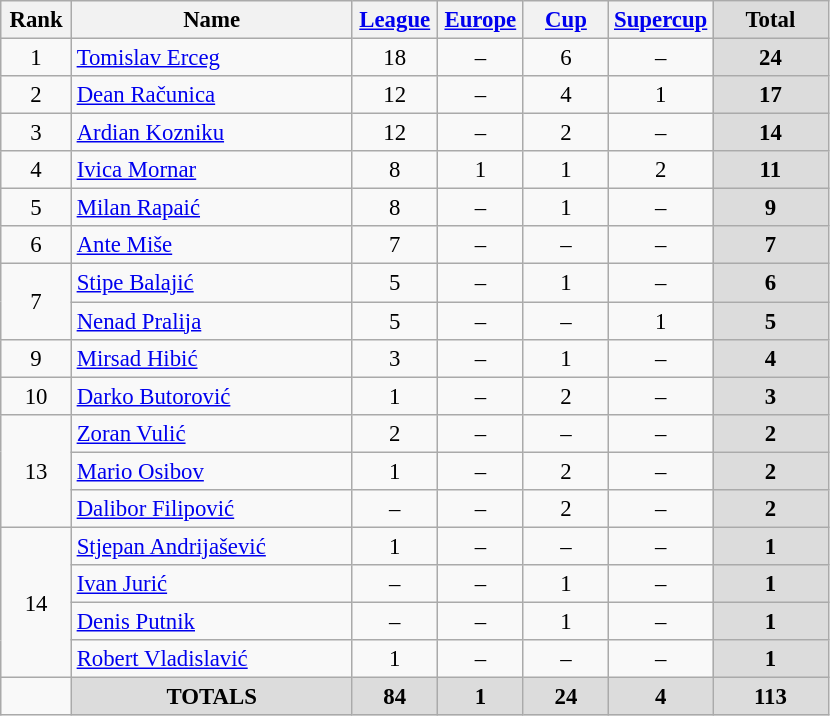<table class="wikitable" style="font-size: 95%; text-align: center;">
<tr>
<th width=40>Rank</th>
<th width=180>Name</th>
<th width=50><a href='#'>League</a></th>
<th width=50><a href='#'>Europe</a></th>
<th width=50><a href='#'>Cup</a></th>
<th width=50><a href='#'>Supercup</a></th>
<th width=70 style="background: #DCDCDC">Total</th>
</tr>
<tr>
<td rowspan=1>1</td>
<td style="text-align:left;"> <a href='#'>Tomislav Erceg</a></td>
<td>18</td>
<td>–</td>
<td>6</td>
<td>–</td>
<th style="background: #DCDCDC">24</th>
</tr>
<tr>
<td rowspan=1>2</td>
<td style="text-align:left;"> <a href='#'>Dean Računica</a></td>
<td>12</td>
<td>–</td>
<td>4</td>
<td>1</td>
<th style="background: #DCDCDC">17</th>
</tr>
<tr>
<td rowspan=1>3</td>
<td style="text-align:left;"> <a href='#'>Ardian Kozniku</a></td>
<td>12</td>
<td>–</td>
<td>2</td>
<td>–</td>
<th style="background: #DCDCDC">14</th>
</tr>
<tr>
<td rowspan=1>4</td>
<td style="text-align:left;"> <a href='#'>Ivica Mornar</a></td>
<td>8</td>
<td>1</td>
<td>1</td>
<td>2</td>
<th style="background: #DCDCDC">11</th>
</tr>
<tr>
<td rowspan=1>5</td>
<td style="text-align:left;"> <a href='#'>Milan Rapaić</a></td>
<td>8</td>
<td>–</td>
<td>1</td>
<td>–</td>
<th style="background: #DCDCDC">9</th>
</tr>
<tr>
<td rowspan=1>6</td>
<td style="text-align:left;"> <a href='#'>Ante Miše</a></td>
<td>7</td>
<td>–</td>
<td>–</td>
<td>–</td>
<th style="background: #DCDCDC">7</th>
</tr>
<tr>
<td rowspan=2>7</td>
<td style="text-align:left;"> <a href='#'>Stipe Balajić</a></td>
<td>5</td>
<td>–</td>
<td>1</td>
<td>–</td>
<th style="background: #DCDCDC">6</th>
</tr>
<tr>
<td style="text-align:left;"> <a href='#'>Nenad Pralija</a></td>
<td>5</td>
<td>–</td>
<td>–</td>
<td>1</td>
<th style="background: #DCDCDC">5</th>
</tr>
<tr>
<td rowspan=1>9</td>
<td style="text-align:left;"> <a href='#'>Mirsad Hibić</a></td>
<td>3</td>
<td>–</td>
<td>1</td>
<td>–</td>
<th style="background: #DCDCDC">4</th>
</tr>
<tr>
<td rowspan=1>10</td>
<td style="text-align:left;"> <a href='#'>Darko Butorović</a></td>
<td>1</td>
<td>–</td>
<td>2</td>
<td>–</td>
<th style="background: #DCDCDC">3</th>
</tr>
<tr>
<td rowspan=3>13</td>
<td style="text-align:left;"> <a href='#'>Zoran Vulić</a></td>
<td>2</td>
<td>–</td>
<td>–</td>
<td>–</td>
<th style="background: #DCDCDC">2</th>
</tr>
<tr>
<td style="text-align:left;"> <a href='#'>Mario Osibov</a></td>
<td>1</td>
<td>–</td>
<td>2</td>
<td>–</td>
<th style="background: #DCDCDC">2</th>
</tr>
<tr>
<td style="text-align:left;"> <a href='#'>Dalibor Filipović</a></td>
<td>–</td>
<td>–</td>
<td>2</td>
<td>–</td>
<th style="background: #DCDCDC">2</th>
</tr>
<tr>
<td rowspan=4>14</td>
<td style="text-align:left;"> <a href='#'>Stjepan Andrijašević</a></td>
<td>1</td>
<td>–</td>
<td>–</td>
<td>–</td>
<th style="background: #DCDCDC">1</th>
</tr>
<tr>
<td style="text-align:left;"> <a href='#'>Ivan Jurić</a></td>
<td>–</td>
<td>–</td>
<td>1</td>
<td>–</td>
<th style="background: #DCDCDC">1</th>
</tr>
<tr>
<td style="text-align:left;"> <a href='#'>Denis Putnik</a></td>
<td>–</td>
<td>–</td>
<td>1</td>
<td>–</td>
<th style="background: #DCDCDC">1</th>
</tr>
<tr>
<td style="text-align:left;"> <a href='#'>Robert Vladislavić</a></td>
<td>1</td>
<td>–</td>
<td>–</td>
<td>–</td>
<th style="background: #DCDCDC">1</th>
</tr>
<tr>
<td></td>
<th style="background: #DCDCDC">TOTALS</th>
<th style="background: #DCDCDC">84</th>
<th style="background: #DCDCDC">1</th>
<th style="background: #DCDCDC">24</th>
<th style="background: #DCDCDC">4</th>
<th style="background: #DCDCDC">113</th>
</tr>
</table>
